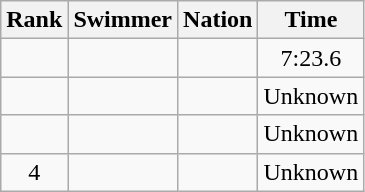<table class="wikitable sortable" style="text-align:center">
<tr>
<th>Rank</th>
<th>Swimmer</th>
<th>Nation</th>
<th>Time</th>
</tr>
<tr>
<td></td>
<td align=left></td>
<td align=left></td>
<td>7:23.6</td>
</tr>
<tr>
<td></td>
<td align=left></td>
<td align=left></td>
<td>Unknown</td>
</tr>
<tr>
<td></td>
<td align=left></td>
<td align=left></td>
<td>Unknown</td>
</tr>
<tr>
<td>4</td>
<td align=left></td>
<td align=left></td>
<td>Unknown</td>
</tr>
</table>
